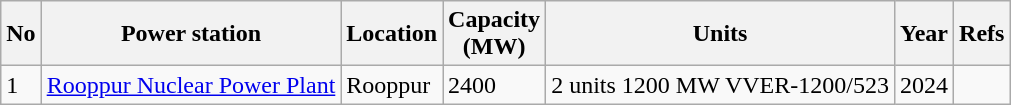<table class="wikitable sortable">
<tr>
<th>No</th>
<th>Power station</th>
<th>Location</th>
<th>Capacity<br>(MW)</th>
<th>Units</th>
<th>Year</th>
<th>Refs</th>
</tr>
<tr>
<td>1</td>
<td><a href='#'>Rooppur Nuclear Power Plant</a></td>
<td>Rooppur</td>
<td>2400</td>
<td>2 units 1200 MW VVER-1200/523</td>
<td>2024</td>
<td></td>
</tr>
</table>
